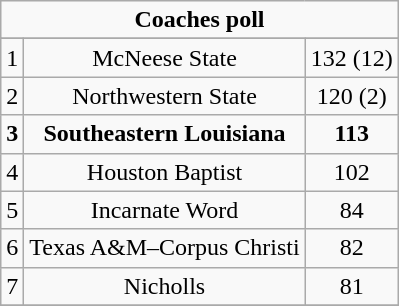<table class="wikitable">
<tr align="center">
<td align="center" Colspan="3"><strong>Coaches poll</strong></td>
</tr>
<tr align="center">
</tr>
<tr align="center">
<td>1</td>
<td>McNeese State</td>
<td>132 (12)</td>
</tr>
<tr align="center">
<td>2</td>
<td>Northwestern State</td>
<td>120 (2)</td>
</tr>
<tr align="center">
<td><strong>3</strong></td>
<td><strong>Southeastern Louisiana</strong></td>
<td><strong>113</strong></td>
</tr>
<tr align="center">
<td>4</td>
<td>Houston Baptist</td>
<td>102</td>
</tr>
<tr align="center">
<td>5</td>
<td>Incarnate Word</td>
<td>84</td>
</tr>
<tr align="center">
<td>6</td>
<td>Texas A&M–Corpus Christi</td>
<td>82</td>
</tr>
<tr align="center">
<td>7</td>
<td>Nicholls</td>
<td>81</td>
</tr>
<tr align="center">
</tr>
</table>
